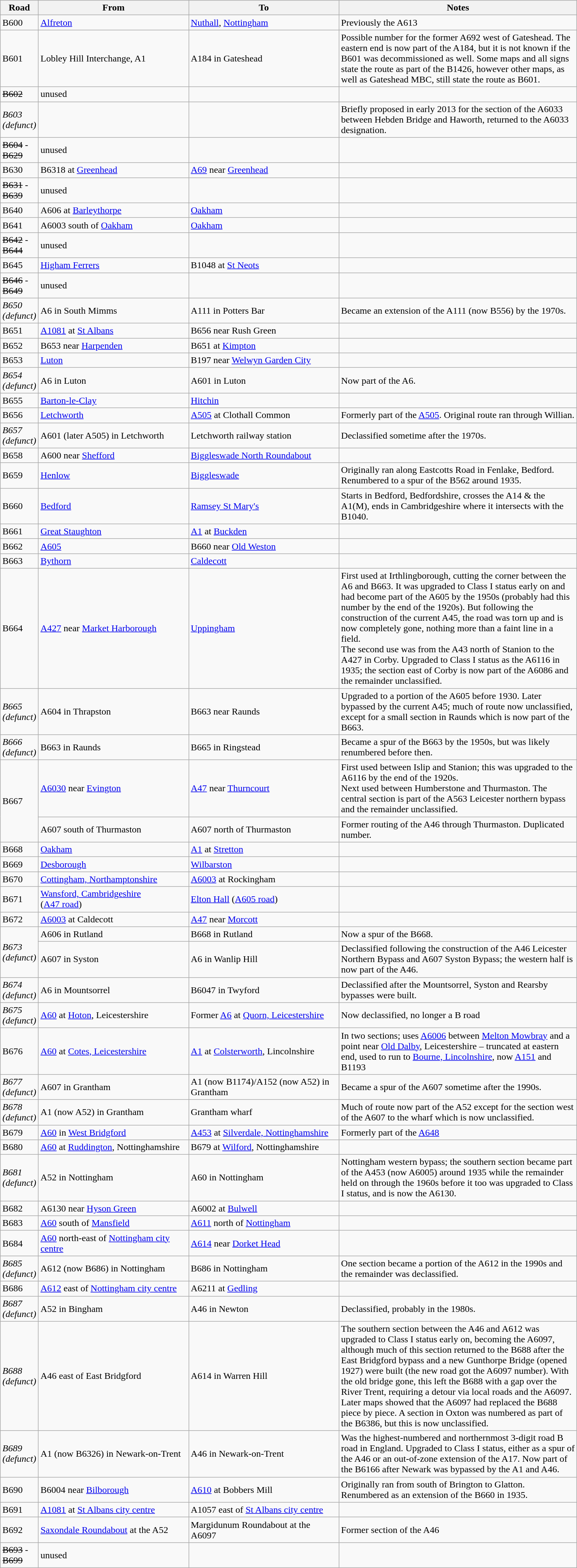<table class="wikitable">
<tr>
<th style="width:50px">Road</th>
<th style="width:250px">From</th>
<th style="width:250px">To</th>
<th style="width:400px">Notes</th>
</tr>
<tr>
<td>B600</td>
<td><a href='#'>Alfreton</a></td>
<td><a href='#'>Nuthall</a>, <a href='#'>Nottingham</a></td>
<td>Previously the A613</td>
</tr>
<tr>
<td>B601</td>
<td>Lobley Hill Interchange, A1</td>
<td>A184 in Gateshead</td>
<td>Possible number for the former A692 west of Gateshead. The eastern end is now part of the A184, but it is not known if the B601 was decommissioned as well. Some maps and all signs state the route as part of the B1426, however other maps, as well as Gateshead MBC, still state the route as B601.</td>
</tr>
<tr>
<td><s>B602</s></td>
<td>unused</td>
<td></td>
<td></td>
</tr>
<tr>
<td><em>B603 (defunct)</em></td>
<td></td>
<td></td>
<td>Briefly proposed in early 2013 for the section of the A6033 between Hebden Bridge and Haworth, returned to the A6033 designation.</td>
</tr>
<tr>
<td><s>B604</s> - <s>B629</s></td>
<td>unused</td>
<td></td>
<td></td>
</tr>
<tr>
<td>B630</td>
<td>B6318 at <a href='#'>Greenhead</a></td>
<td><a href='#'>A69</a> near <a href='#'>Greenhead</a></td>
<td></td>
</tr>
<tr>
<td><s>B631</s> - <s>B639</s></td>
<td>unused</td>
<td></td>
<td></td>
</tr>
<tr>
<td>B640</td>
<td>A606 at <a href='#'>Barleythorpe</a></td>
<td><a href='#'>Oakham</a></td>
<td></td>
</tr>
<tr>
<td>B641</td>
<td>A6003 south of <a href='#'>Oakham</a></td>
<td><a href='#'>Oakham</a></td>
<td></td>
</tr>
<tr>
<td><s>B642</s> - <s>B644</s></td>
<td>unused</td>
<td></td>
<td></td>
</tr>
<tr>
<td>B645</td>
<td><a href='#'>Higham Ferrers</a></td>
<td>B1048 at <a href='#'>St Neots</a></td>
<td></td>
</tr>
<tr>
<td><s>B646</s> - <s>B649</s></td>
<td>unused</td>
<td></td>
<td></td>
</tr>
<tr>
<td><em>B650 (defunct)</em></td>
<td>A6 in South Mimms</td>
<td>A111 in Potters Bar</td>
<td>Became an extension of the A111 (now B556) by the 1970s.</td>
</tr>
<tr>
<td>B651</td>
<td><a href='#'>A1081</a> at <a href='#'>St Albans</a></td>
<td>B656 near Rush Green</td>
<td></td>
</tr>
<tr>
<td>B652</td>
<td>B653 near <a href='#'>Harpenden</a></td>
<td>B651 at <a href='#'>Kimpton</a></td>
<td></td>
</tr>
<tr>
<td>B653</td>
<td><a href='#'>Luton</a></td>
<td>B197 near <a href='#'>Welwyn Garden City</a></td>
<td></td>
</tr>
<tr>
<td><em>B654 (defunct)</em></td>
<td>A6 in Luton</td>
<td>A601 in Luton</td>
<td>Now part of the A6.</td>
</tr>
<tr>
<td>B655</td>
<td><a href='#'>Barton-le-Clay</a></td>
<td><a href='#'>Hitchin</a></td>
<td></td>
</tr>
<tr>
<td>B656</td>
<td><a href='#'>Letchworth</a></td>
<td><a href='#'>A505</a> at Clothall Common</td>
<td>Formerly part of the <a href='#'>A505</a>. Original route ran through Willian.</td>
</tr>
<tr>
<td><em>B657 (defunct)</em></td>
<td>A601 (later A505) in Letchworth</td>
<td>Letchworth railway station</td>
<td>Declassified sometime after the 1970s.</td>
</tr>
<tr>
<td>B658</td>
<td>A600 near <a href='#'>Shefford</a></td>
<td><a href='#'>Biggleswade North Roundabout</a></td>
<td></td>
</tr>
<tr>
<td>B659</td>
<td><a href='#'>Henlow</a></td>
<td><a href='#'>Biggleswade</a></td>
<td>Originally ran along Eastcotts Road in Fenlake, Bedford. Renumbered to a spur of the B562 around 1935.</td>
</tr>
<tr>
<td>B660</td>
<td><a href='#'>Bedford</a></td>
<td><a href='#'>Ramsey St Mary's</a></td>
<td>Starts in Bedford, Bedfordshire, crosses the A14 & the A1(M), ends in Cambridgeshire where it intersects with the B1040.</td>
</tr>
<tr>
<td>B661</td>
<td><a href='#'>Great Staughton</a></td>
<td><a href='#'>A1</a> at <a href='#'>Buckden</a></td>
<td></td>
</tr>
<tr>
<td>B662</td>
<td><a href='#'>A605</a></td>
<td>B660 near <a href='#'>Old Weston</a></td>
<td></td>
</tr>
<tr>
<td>B663</td>
<td><a href='#'>Bythorn</a></td>
<td><a href='#'>Caldecott</a></td>
<td></td>
</tr>
<tr>
<td>B664</td>
<td><a href='#'>A427</a> near <a href='#'>Market Harborough</a></td>
<td><a href='#'>Uppingham</a></td>
<td>First used at Irthlingborough, cutting the corner between the A6 and B663. It was upgraded to Class I status early on and had become part of the A605 by the 1950s (probably had this number by the end of the 1920s). But following the construction of the current A45, the road was torn up and is now completely gone, nothing more than a faint line in a field.<br>The second use was from the A43 north of Stanion to the A427 in Corby. Upgraded to Class I status as the A6116 in 1935; the section east of Corby is now part of the A6086 and the remainder unclassified.</td>
</tr>
<tr>
<td><em>B665 (defunct)</em></td>
<td>A604 in Thrapston</td>
<td>B663 near Raunds</td>
<td>Upgraded to a portion of the A605 before 1930. Later bypassed by the current A45; much of route now unclassified, except for a small section in Raunds which is now part of the B663.</td>
</tr>
<tr>
<td><em>B666 (defunct)</em></td>
<td>B663 in Raunds</td>
<td>B665 in Ringstead</td>
<td>Became a spur of the B663 by the 1950s, but was likely renumbered before then.</td>
</tr>
<tr>
<td rowspan="2">B667</td>
<td><a href='#'>A6030</a> near <a href='#'>Evington</a></td>
<td><a href='#'>A47</a> near <a href='#'>Thurncourt</a></td>
<td>First used between Islip and Stanion; this was upgraded to the A6116 by the end of the 1920s.<br>Next used between Humberstone and Thurmaston. The central section is part of the A563 Leicester northern bypass and the remainder unclassified.</td>
</tr>
<tr>
<td>A607 south of Thurmaston</td>
<td>A607 north of Thurmaston</td>
<td>Former routing of the A46 through Thurmaston. Duplicated number.</td>
</tr>
<tr>
<td>B668</td>
<td><a href='#'>Oakham</a></td>
<td><a href='#'>A1</a> at <a href='#'>Stretton</a></td>
<td></td>
</tr>
<tr>
<td>B669</td>
<td><a href='#'>Desborough</a></td>
<td><a href='#'>Wilbarston</a></td>
<td></td>
</tr>
<tr>
<td>B670</td>
<td><a href='#'>Cottingham, Northamptonshire</a></td>
<td><a href='#'>A6003</a> at Rockingham</td>
<td></td>
</tr>
<tr>
<td>B671</td>
<td><a href='#'>Wansford, Cambridgeshire</a><br>(<a href='#'>A47 road</a>)</td>
<td><a href='#'>Elton Hall</a> (<a href='#'>A605 road</a>)</td>
<td></td>
</tr>
<tr>
<td>B672</td>
<td><a href='#'>A6003</a> at Caldecott</td>
<td><a href='#'>A47</a> near <a href='#'>Morcott</a></td>
<td></td>
</tr>
<tr>
<td rowspan="2"><em>B673 (defunct)</em></td>
<td>A606 in Rutland</td>
<td>B668 in Rutland</td>
<td>Now a spur of the B668.</td>
</tr>
<tr>
<td>A607 in Syston</td>
<td>A6 in Wanlip Hill</td>
<td>Declassified following the construction of the A46 Leicester Northern Bypass and A607 Syston Bypass; the western half is now part of the A46.</td>
</tr>
<tr>
<td><em>B674 (defunct)</em></td>
<td>A6 in Mountsorrel</td>
<td>B6047 in Twyford</td>
<td>Declassified after the Mountsorrel, Syston and Rearsby bypasses were built.</td>
</tr>
<tr>
<td><em>B675 (defunct)</em></td>
<td><a href='#'>A60</a> at <a href='#'>Hoton</a>, Leicestershire</td>
<td>Former <a href='#'>A6</a> at <a href='#'>Quorn, Leicestershire</a></td>
<td>Now declassified, no longer a B road</td>
</tr>
<tr>
<td>B676</td>
<td><a href='#'>A60</a> at <a href='#'>Cotes, Leicestershire</a></td>
<td><a href='#'>A1</a> at <a href='#'>Colsterworth</a>, Lincolnshire</td>
<td>In two sections; uses <a href='#'>A6006</a> between <a href='#'>Melton Mowbray</a> and a point near <a href='#'>Old Dalby</a>, Leicestershire – truncated at eastern end, used to run to <a href='#'>Bourne, Lincolnshire</a>, now <a href='#'>A151</a> and B1193</td>
</tr>
<tr>
<td><em>B677 (defunct)</em></td>
<td>A607 in Grantham</td>
<td>A1 (now B1174)/A152 (now A52) in Grantham</td>
<td>Became a spur of the A607 sometime after the 1990s.</td>
</tr>
<tr>
<td><em>B678 (defunct)</em></td>
<td>A1 (now A52) in Grantham</td>
<td>Grantham wharf</td>
<td>Much of route now part of the A52 except for the section west of the A607 to the wharf which is now unclassified.</td>
</tr>
<tr>
<td>B679</td>
<td><a href='#'>A60</a> in <a href='#'>West Bridgford</a></td>
<td><a href='#'>A453</a> at <a href='#'>Silverdale, Nottinghamshire</a></td>
<td>Formerly part of the <a href='#'>A648</a></td>
</tr>
<tr>
<td>B680</td>
<td><a href='#'>A60</a> at <a href='#'>Ruddington</a>, Nottinghamshire</td>
<td>B679 at <a href='#'>Wilford</a>, Nottinghamshire</td>
<td></td>
</tr>
<tr>
<td><em>B681 (defunct)</em></td>
<td>A52 in Nottingham</td>
<td>A60 in Nottingham</td>
<td>Nottingham western bypass; the southern section became part of the A453 (now A6005) around 1935 while the remainder held on through the 1960s before it too was upgraded to Class I status, and is now the A6130.</td>
</tr>
<tr>
<td>B682</td>
<td>A6130 near <a href='#'>Hyson Green</a></td>
<td>A6002 at <a href='#'>Bulwell</a></td>
<td></td>
</tr>
<tr>
<td>B683</td>
<td><a href='#'>A60</a> south of <a href='#'>Mansfield</a></td>
<td><a href='#'>A611</a> north of <a href='#'>Nottingham</a></td>
<td></td>
</tr>
<tr>
<td>B684</td>
<td><a href='#'>A60</a> north-east of <a href='#'>Nottingham city centre</a></td>
<td><a href='#'>A614</a> near <a href='#'>Dorket Head</a></td>
<td></td>
</tr>
<tr>
<td><em>B685 (defunct)</em></td>
<td>A612 (now B686) in Nottingham</td>
<td>B686 in Nottingham</td>
<td>One section became a portion of the A612 in the 1990s and the remainder was declassified.</td>
</tr>
<tr>
<td>B686</td>
<td><a href='#'>A612</a> east of <a href='#'>Nottingham city centre</a></td>
<td>A6211 at <a href='#'>Gedling</a></td>
<td></td>
</tr>
<tr>
<td><em>B687 (defunct)</em></td>
<td>A52 in Bingham</td>
<td>A46 in Newton</td>
<td>Declassified, probably in the 1980s.</td>
</tr>
<tr>
<td><em>B688 (defunct)</em></td>
<td>A46 east of East Bridgford</td>
<td>A614 in Warren Hill</td>
<td>The southern section between the A46 and A612 was upgraded to Class I status early on, becoming the A6097, although much of this section returned to the B688 after the East Bridgford bypass and a new Gunthorpe Bridge (opened 1927) were built (the new road got the A6097 number). With the old bridge gone, this left the B688 with a gap over the River Trent, requiring a detour via local roads and the A6097. Later maps showed that the A6097 had replaced the B688 piece by piece. A section in Oxton was numbered as part of the B6386, but this is now unclassified.</td>
</tr>
<tr>
<td><em>B689 (defunct)</em></td>
<td>A1 (now B6326) in Newark-on-Trent</td>
<td>A46 in Newark-on-Trent</td>
<td>Was the highest-numbered and northernmost 3-digit road B road in England. Upgraded to Class I status, either as a spur of the A46 or an out-of-zone extension of the A17. Now part of the B6166 after Newark was bypassed by the A1 and A46.</td>
</tr>
<tr>
<td>B690</td>
<td>B6004 near <a href='#'>Bilborough</a></td>
<td><a href='#'>A610</a> at Bobbers Mill</td>
<td>Originally ran from south of Brington to Glatton. Renumbered as an extension of the B660 in 1935.</td>
</tr>
<tr>
<td>B691</td>
<td><a href='#'>A1081</a> at <a href='#'>St Albans city centre</a></td>
<td>A1057 east of <a href='#'>St Albans city centre</a></td>
<td></td>
</tr>
<tr>
<td>B692</td>
<td><a href='#'>Saxondale Roundabout</a> at the A52</td>
<td>Margidunum Roundabout at the A6097</td>
<td>Former section of the A46</td>
</tr>
<tr>
<td><s>B693</s> - <s>B699</s></td>
<td>unused</td>
<td></td>
<td></td>
</tr>
</table>
